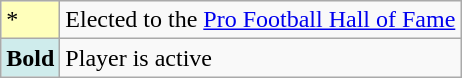<table class="wikitable">
<tr>
<td style="background-color: #ffffbb">*</td>
<td>Elected to the <a href='#'>Pro Football Hall of Fame</a></td>
</tr>
<tr>
<td style="background:#cfecec;"><strong>Bold</strong></td>
<td>Player is active</td>
</tr>
</table>
